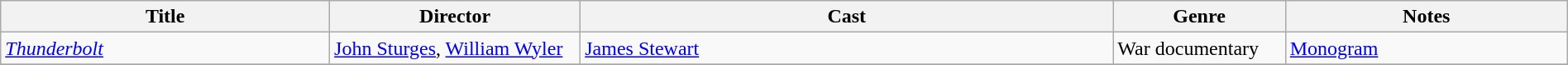<table class="wikitable" style="width:100%;">
<tr>
<th style="width:21%;">Title</th>
<th style="width:16%;">Director</th>
<th style="width:34%;">Cast</th>
<th style="width:11%;">Genre</th>
<th style="width:18%;">Notes</th>
</tr>
<tr>
<td><em><a href='#'>Thunderbolt</a></em></td>
<td><a href='#'>John Sturges</a>, <a href='#'>William Wyler</a></td>
<td><a href='#'>James Stewart</a></td>
<td>War documentary</td>
<td><a href='#'>Monogram</a></td>
</tr>
<tr>
</tr>
</table>
